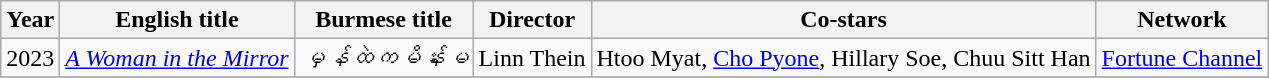<table class="wikitable">
<tr>
<th>Year</th>
<th>English title</th>
<th>Burmese title</th>
<th>Director</th>
<th>Co-stars</th>
<th>Network</th>
</tr>
<tr>
<td>2023</td>
<td><em><a href='#'>A Woman in the Mirror</a></em></td>
<td><em>မှန်ထဲကမိန်းမ</em></td>
<td>Linn Thein</td>
<td>Htoo Myat, <a href='#'>Cho Pyone</a>, Hillary Soe, Chuu Sitt Han</td>
<td><a href='#'>Fortune Channel</a></td>
</tr>
<tr>
</tr>
</table>
